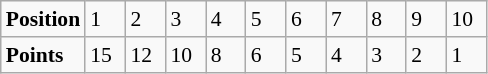<table class="wikitable" style="font-size: 90%;">
<tr>
<td><strong>Position</strong></td>
<td width=20>1</td>
<td width=20>2</td>
<td width=20>3</td>
<td width=20>4</td>
<td width=20>5</td>
<td width=20>6</td>
<td width=20>7</td>
<td width=20>8</td>
<td width=20>9</td>
<td width=20>10</td>
</tr>
<tr>
<td><strong>Points</strong></td>
<td>15</td>
<td>12</td>
<td>10</td>
<td>8</td>
<td>6</td>
<td>5</td>
<td>4</td>
<td>3</td>
<td>2</td>
<td>1</td>
</tr>
</table>
